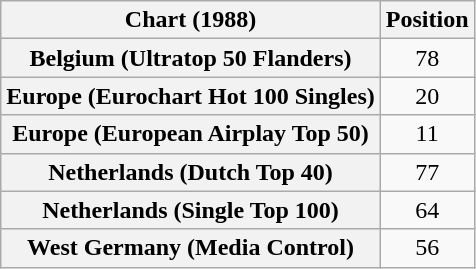<table class="wikitable sortable plainrowheaders" style="text-align:center">
<tr>
<th scope="col">Chart (1988)</th>
<th scope="col">Position</th>
</tr>
<tr>
<th scope="row">Belgium (Ultratop 50 Flanders)</th>
<td>78</td>
</tr>
<tr>
<th scope="row">Europe (Eurochart Hot 100 Singles)</th>
<td>20</td>
</tr>
<tr>
<th scope="row">Europe (European Airplay Top 50)</th>
<td>11</td>
</tr>
<tr>
<th scope="row">Netherlands (Dutch Top 40)</th>
<td>77</td>
</tr>
<tr>
<th scope="row">Netherlands (Single Top 100)</th>
<td>64</td>
</tr>
<tr>
<th scope="row">West Germany (Media Control)</th>
<td>56</td>
</tr>
</table>
